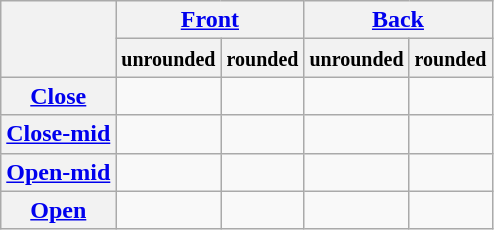<table class="wikitable" style="text-align: center;">
<tr>
<th rowspan="2"></th>
<th colspan="2"><a href='#'>Front</a></th>
<th colspan="2"><a href='#'>Back</a></th>
</tr>
<tr>
<th><small>unrounded</small></th>
<th><small>rounded</small></th>
<th><small>unrounded</small></th>
<th><small>rounded</small></th>
</tr>
<tr>
<th><a href='#'>Close</a></th>
<td></td>
<td></td>
<td></td>
<td></td>
</tr>
<tr>
<th><a href='#'>Close-mid</a></th>
<td></td>
<td></td>
<td></td>
<td></td>
</tr>
<tr>
<th><a href='#'>Open-mid</a></th>
<td></td>
<td></td>
<td></td>
<td></td>
</tr>
<tr>
<th><a href='#'>Open</a></th>
<td></td>
<td></td>
<td></td>
<td></td>
</tr>
</table>
